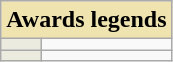<table class="wikitable">
<tr>
<th colspan="2" style="background-color:#EFE4B0;">Awards legends</th>
</tr>
<tr>
<td style="background-color:#EBEBE0;width:20px;"></td>
<td></td>
</tr>
<tr>
<td style="background-color:#EBEBE0;width:20px;"></td>
<td></td>
</tr>
</table>
